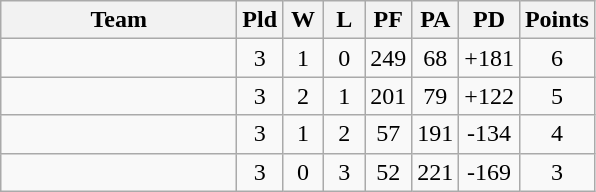<table class="wikitable" style+"text-align:center;">
<tr>
<th width=150>Team</th>
<th width=20>Pld</th>
<th width=20>W</th>
<th width=20>L</th>
<th width=20>PF</th>
<th width=20>PA</th>
<th width=20>PD</th>
<th width=20>Points</th>
</tr>
<tr align=center>
<td align="left"></td>
<td>3</td>
<td>1</td>
<td>0</td>
<td>249</td>
<td>68</td>
<td>+181</td>
<td>6</td>
</tr>
<tr align=center>
<td align="left"></td>
<td>3</td>
<td>2</td>
<td>1</td>
<td>201</td>
<td>79</td>
<td>+122</td>
<td>5</td>
</tr>
<tr align=center>
<td align="left"></td>
<td>3</td>
<td>1</td>
<td>2</td>
<td>57</td>
<td>191</td>
<td>-134</td>
<td>4</td>
</tr>
<tr align=center>
<td align="left"></td>
<td>3</td>
<td>0</td>
<td>3</td>
<td>52</td>
<td>221</td>
<td>-169</td>
<td>3</td>
</tr>
</table>
